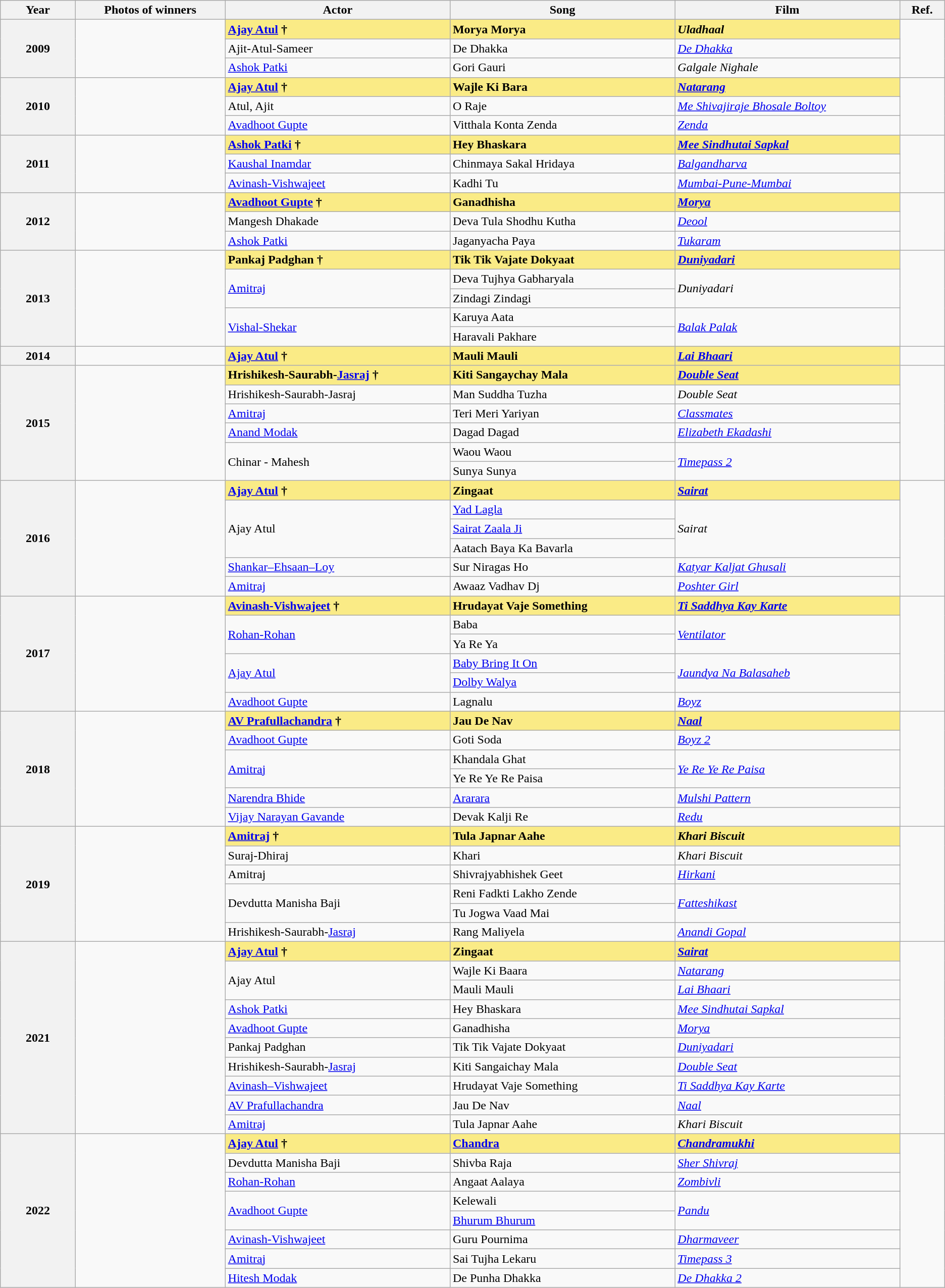<table class="wikitable sortable" style="text-align:left;">
<tr>
<th scope="col" style="width:5%; text-align:center;">Year</th>
<th scope="col" style="width:10%;text-align:center;">Photos of winners</th>
<th scope="col" style="width:15%;text-align:center;">Actor</th>
<th scope="col" style="width:15%;text-align:center;">Song</th>
<th scope="col" style="width:15%;text-align:center;">Film</th>
<th scope="col" style="width:3%;text-align:center;">Ref.</th>
</tr>
<tr>
<th rowspan="3" scope="row" style="text-align:center">2009</th>
<td rowspan="3" style="text-align:center"></td>
<td style="background:#FAEB86;"><strong><a href='#'>Ajay Atul</a> †</strong></td>
<td style="background:#FAEB86;"><strong>Morya Morya</strong></td>
<td style="background:#FAEB86;"><strong><em>Uladhaal</em></strong></td>
<td rowspan="3"></td>
</tr>
<tr>
<td>Ajit-Atul-Sameer</td>
<td>De Dhakka</td>
<td><em><a href='#'>De Dhakka</a></em></td>
</tr>
<tr>
<td><a href='#'>Ashok Patki</a></td>
<td>Gori Gauri</td>
<td><em>Galgale Nighale</em></td>
</tr>
<tr>
<th rowspan="3" scope="row" style="text-align:center">2010</th>
<td rowspan="3" style="text-align:center"></td>
<td style="background:#FAEB86;"><strong><a href='#'>Ajay Atul</a> †</strong></td>
<td style="background:#FAEB86;"><strong>Wajle Ki Bara</strong></td>
<td style="background:#FAEB86;"><strong><em><a href='#'>Natarang</a></em></strong></td>
<td rowspan="3"></td>
</tr>
<tr>
<td>Atul, Ajit</td>
<td>O Raje</td>
<td><em><a href='#'>Me Shivajiraje Bhosale Boltoy</a></em></td>
</tr>
<tr>
<td><a href='#'>Avadhoot Gupte</a></td>
<td>Vitthala Konta Zenda</td>
<td><em><a href='#'>Zenda</a></em></td>
</tr>
<tr>
<th rowspan="3" scope="row" style="text-align:center">2011</th>
<td rowspan="3" style="text-align:center"></td>
<td style="background:#FAEB86;"><strong><a href='#'>Ashok Patki</a> †</strong></td>
<td style="background:#FAEB86;"><strong>Hey Bhaskara</strong></td>
<td style="background:#FAEB86;"><strong><em><a href='#'>Mee Sindhutai Sapkal</a></em></strong></td>
<td rowspan="3"></td>
</tr>
<tr>
<td><a href='#'>Kaushal Inamdar</a></td>
<td>Chinmaya Sakal Hridaya</td>
<td><em><a href='#'>Balgandharva</a></em></td>
</tr>
<tr>
<td><a href='#'>Avinash-Vishwajeet</a></td>
<td>Kadhi Tu</td>
<td><em><a href='#'>Mumbai-Pune-Mumbai</a></em></td>
</tr>
<tr>
<th rowspan="3" scope="row" style="text-align:center">2012</th>
<td rowspan="3" style="text-align:center"></td>
<td style="background:#FAEB86;"><strong><a href='#'>Avadhoot Gupte</a> †</strong></td>
<td style="background:#FAEB86;"><strong>Ganadhisha</strong></td>
<td style="background:#FAEB86;"><strong><em><a href='#'>Morya</a></em></strong></td>
<td rowspan="3"></td>
</tr>
<tr>
<td>Mangesh Dhakade</td>
<td>Deva Tula Shodhu Kutha</td>
<td><em><a href='#'>Deool</a></em></td>
</tr>
<tr>
<td><a href='#'>Ashok Patki</a></td>
<td>Jaganyacha Paya</td>
<td><em><a href='#'>Tukaram</a></em></td>
</tr>
<tr>
<th rowspan="5" scope="row" style="text-align:center">2013</th>
<td rowspan="5" style="text-align:center"></td>
<td style="background:#FAEB86;"><strong>Pankaj Padghan †</strong></td>
<td style="background:#FAEB86;"><strong>Tik Tik Vajate Dokyaat</strong></td>
<td style="background:#FAEB86;"><strong><em><a href='#'>Duniyadari</a></em></strong></td>
<td rowspan="5"></td>
</tr>
<tr>
<td rowspan="2"><a href='#'>Amitraj</a></td>
<td>Deva Tujhya Gabharyala</td>
<td rowspan="2"><em>Duniyadari</em></td>
</tr>
<tr>
<td>Zindagi Zindagi</td>
</tr>
<tr>
<td rowspan="2"><a href='#'>Vishal-Shekar</a></td>
<td>Karuya Aata</td>
<td rowspan="2"><em><a href='#'>Balak Palak</a></em></td>
</tr>
<tr>
<td>Haravali Pakhare</td>
</tr>
<tr>
<th scope="row" style="text-align:center">2014</th>
<td style="text-align:center"></td>
<td style="background:#FAEB86;"><strong><a href='#'>Ajay Atul</a> †</strong></td>
<td style="background:#FAEB86;"><strong>Mauli Mauli</strong></td>
<td style="background:#FAEB86;"><strong><em><a href='#'>Lai Bhaari</a></em></strong></td>
<td></td>
</tr>
<tr>
<th rowspan="6" scope="row" style="text-align:center">2015</th>
<td rowspan="6" style="text-align:center"></td>
<td style="background:#FAEB86;"><strong>Hrishikesh-Saurabh-<a href='#'>Jasraj</a> †</strong></td>
<td style="background:#FAEB86;"><strong>Kiti Sangaychay Mala</strong></td>
<td style="background:#FAEB86;"><strong><em><a href='#'>Double Seat</a></em></strong></td>
<td rowspan="6"></td>
</tr>
<tr>
<td>Hrishikesh-Saurabh-Jasraj</td>
<td>Man Suddha Tuzha</td>
<td><em>Double Seat</em></td>
</tr>
<tr>
<td><a href='#'>Amitraj</a></td>
<td>Teri Meri Yariyan</td>
<td><em><a href='#'>Classmates</a></em></td>
</tr>
<tr>
<td><a href='#'>Anand Modak</a></td>
<td>Dagad Dagad</td>
<td><em><a href='#'>Elizabeth Ekadashi</a></em></td>
</tr>
<tr>
<td rowspan="2">Chinar - Mahesh</td>
<td>Waou Waou</td>
<td rowspan="2"><em><a href='#'>Timepass 2</a></em></td>
</tr>
<tr>
<td>Sunya Sunya</td>
</tr>
<tr>
<th rowspan="6" scope="row" style="text-align:center">2016</th>
<td rowspan="6" style="text-align:center"></td>
<td style="background:#FAEB86;"><strong><a href='#'>Ajay Atul</a> †</strong></td>
<td style="background:#FAEB86;"><strong>Zingaat</strong></td>
<td style="background:#FAEB86;"><strong><em><a href='#'>Sairat</a></em></strong></td>
<td rowspan="6"></td>
</tr>
<tr>
<td rowspan="3">Ajay Atul</td>
<td><a href='#'>Yad Lagla</a></td>
<td rowspan="3"><em>Sairat</em></td>
</tr>
<tr>
<td><a href='#'>Sairat Zaala Ji</a></td>
</tr>
<tr>
<td>Aatach Baya Ka Bavarla</td>
</tr>
<tr>
<td><a href='#'>Shankar–Ehsaan–Loy</a></td>
<td>Sur Niragas Ho</td>
<td><em><a href='#'>Katyar Kaljat Ghusali</a></em></td>
</tr>
<tr>
<td><a href='#'>Amitraj</a></td>
<td>Awaaz Vadhav Dj</td>
<td><em><a href='#'>Poshter Girl</a></em></td>
</tr>
<tr>
<th rowspan="6" scope="row" style="text-align:center">2017</th>
<td rowspan="6" style="text-align:center"></td>
<td style="background:#FAEB86;"><strong><a href='#'>Avinash-Vishwajeet</a> †</strong></td>
<td style="background:#FAEB86;"><strong>Hrudayat Vaje Something</strong></td>
<td style="background:#FAEB86;"><strong><em><a href='#'>Ti Saddhya Kay Karte</a></em></strong></td>
<td rowspan="6"></td>
</tr>
<tr>
<td rowspan="2"><a href='#'>Rohan-Rohan</a></td>
<td>Baba</td>
<td rowspan="2"><em><a href='#'>Ventilator</a></em></td>
</tr>
<tr>
<td>Ya Re Ya</td>
</tr>
<tr>
<td rowspan="2"><a href='#'>Ajay Atul</a></td>
<td><a href='#'>Baby Bring It On</a></td>
<td rowspan="2"><em><a href='#'>Jaundya Na Balasaheb</a></em></td>
</tr>
<tr>
<td><a href='#'>Dolby Walya</a></td>
</tr>
<tr>
<td><a href='#'>Avadhoot Gupte</a></td>
<td>Lagnalu</td>
<td><em><a href='#'>Boyz</a></em></td>
</tr>
<tr>
<th rowspan="6" scope="row" style="text-align:center">2018</th>
<td rowspan="6" style="text-align:center"></td>
<td style="background:#FAEB86;"><strong><a href='#'>AV Prafullachandra</a></strong> <strong>†</strong></td>
<td style="background:#FAEB86;"><strong>Jau De Nav</strong></td>
<td style="background:#FAEB86;"><strong><em><a href='#'>Naal</a></em></strong></td>
<td rowspan="6"></td>
</tr>
<tr>
<td><a href='#'>Avadhoot Gupte</a></td>
<td>Goti Soda</td>
<td><em><a href='#'>Boyz 2</a></em></td>
</tr>
<tr>
<td rowspan="2"><a href='#'>Amitraj</a></td>
<td>Khandala Ghat</td>
<td rowspan="2"><em><a href='#'>Ye Re Ye Re Paisa</a></em></td>
</tr>
<tr>
<td>Ye Re Ye Re Paisa</td>
</tr>
<tr>
<td><a href='#'>Narendra Bhide</a></td>
<td><a href='#'>Ararara</a></td>
<td><em><a href='#'>Mulshi Pattern</a></em></td>
</tr>
<tr>
<td><a href='#'>Vijay Narayan Gavande</a></td>
<td>Devak Kalji Re</td>
<td><em><a href='#'>Redu</a></em></td>
</tr>
<tr>
<th rowspan="6" scope="row" style="text-align:center">2019</th>
<td rowspan="6" style="text-align:center"></td>
<td style="background:#FAEB86;"><strong><a href='#'>Amitraj</a> †</strong></td>
<td style="background:#FAEB86;"><strong>Tula Japnar Aahe</strong></td>
<td style="background:#FAEB86;"><strong><em>Khari Biscuit</em></strong></td>
<td rowspan="6"></td>
</tr>
<tr>
<td>Suraj-Dhiraj</td>
<td>Khari</td>
<td><em>Khari Biscuit</em></td>
</tr>
<tr>
<td>Amitraj</td>
<td>Shivrajyabhishek Geet</td>
<td><em><a href='#'>Hirkani</a></em></td>
</tr>
<tr>
<td rowspan="2">Devdutta Manisha Baji</td>
<td>Reni Fadkti Lakho Zende</td>
<td rowspan="2"><em><a href='#'>Fatteshikast</a></em></td>
</tr>
<tr>
<td>Tu Jogwa Vaad Mai</td>
</tr>
<tr>
<td>Hrishikesh-Saurabh-<a href='#'>Jasraj</a></td>
<td>Rang Maliyela</td>
<td><em><a href='#'>Anandi Gopal</a></em></td>
</tr>
<tr>
<th rowspan="10" scope="row" style="text-align:center">2021</th>
<td rowspan="10" style="text-align:center"></td>
<td style="background:#FAEB86;"><strong><a href='#'>Ajay Atul</a> †</strong></td>
<td style="background:#FAEB86;"><strong>Zingaat</strong></td>
<td style="background:#FAEB86;"><strong><em><a href='#'>Sairat</a></em></strong></td>
<td rowspan="10"></td>
</tr>
<tr>
<td rowspan="2">Ajay Atul</td>
<td>Wajle Ki Baara</td>
<td><em><a href='#'>Natarang</a></em></td>
</tr>
<tr>
<td>Mauli Mauli</td>
<td><em><a href='#'>Lai Bhaari</a></em></td>
</tr>
<tr>
<td><a href='#'>Ashok Patki</a></td>
<td>Hey Bhaskara</td>
<td><em><a href='#'>Mee Sindhutai Sapkal</a></em></td>
</tr>
<tr>
<td><a href='#'>Avadhoot Gupte</a></td>
<td>Ganadhisha</td>
<td><a href='#'><em>Morya</em></a></td>
</tr>
<tr>
<td>Pankaj Padghan</td>
<td>Tik Tik Vajate Dokyaat</td>
<td><em><a href='#'>Duniyadari</a></em></td>
</tr>
<tr>
<td>Hrishikesh-Saurabh-<a href='#'>Jasraj</a></td>
<td>Kiti Sangaichay Mala</td>
<td><em><a href='#'>Double Seat</a></em></td>
</tr>
<tr>
<td><a href='#'>Avinash–Vishwajeet</a></td>
<td>Hrudayat Vaje Something</td>
<td><em><a href='#'>Ti Saddhya Kay Karte</a></em></td>
</tr>
<tr>
<td><a href='#'>AV Prafullachandra</a></td>
<td>Jau De Nav</td>
<td><em><a href='#'>Naal</a></em></td>
</tr>
<tr>
<td><a href='#'>Amitraj</a></td>
<td>Tula Japnar Aahe</td>
<td><em>Khari Biscuit</em></td>
</tr>
<tr>
<th rowspan="8" scope="row" style="text-align:center">2022</th>
<td rowspan="8" style="text-align:center"></td>
<td style="background:#FAEB86;"><strong><a href='#'>Ajay Atul</a> †</strong></td>
<td style="background:#FAEB86;"><strong><a href='#'>Chandra</a></strong></td>
<td style="background:#FAEB86;"><strong><em><a href='#'>Chandramukhi</a></em></strong></td>
<td rowspan="8"></td>
</tr>
<tr>
<td>Devdutta Manisha Baji</td>
<td>Shivba Raja</td>
<td><em><a href='#'>Sher Shivraj</a></em></td>
</tr>
<tr>
<td><a href='#'>Rohan-Rohan</a></td>
<td>Angaat Aalaya</td>
<td><em><a href='#'>Zombivli</a></em></td>
</tr>
<tr>
<td rowspan="2"><a href='#'>Avadhoot Gupte</a></td>
<td>Kelewali</td>
<td rowspan="2"><em><a href='#'>Pandu</a></em></td>
</tr>
<tr>
<td><a href='#'>Bhurum Bhurum</a></td>
</tr>
<tr>
<td><a href='#'>Avinash-Vishwajeet</a></td>
<td>Guru Pournima</td>
<td><em><a href='#'>Dharmaveer</a></em></td>
</tr>
<tr>
<td><a href='#'>Amitraj</a></td>
<td>Sai Tujha Lekaru</td>
<td><em><a href='#'>Timepass 3</a></em></td>
</tr>
<tr>
<td><a href='#'>Hitesh Modak</a></td>
<td>De Punha Dhakka</td>
<td><em><a href='#'>De Dhakka 2</a></em></td>
</tr>
</table>
